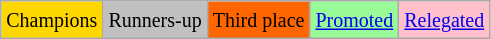<table class="wikitable">
<tr>
<td bgcolor=gold><small>Champions</small></td>
<td bgcolor=silver><small>Runners-up</small></td>
<td bgcolor=ff6600><small>Third place</small></td>
<td bgcolor=palegreen><small><a href='#'>Promoted</a></small></td>
<td bgcolor=pink><small><a href='#'>Relegated</a></small></td>
</tr>
</table>
